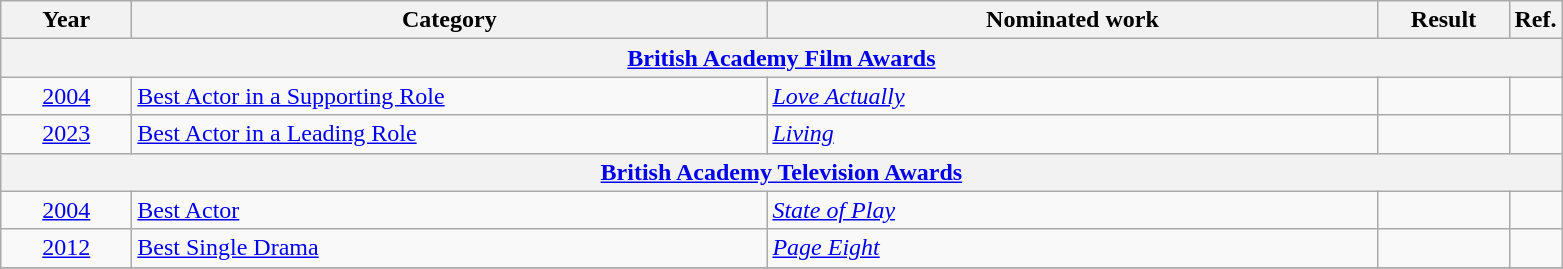<table class=wikitable>
<tr>
<th scope="col" style="width:5em;">Year</th>
<th scope="col" style="width:26em;">Category</th>
<th scope="col" style="width:25em;">Nominated work</th>
<th scope="col" style="width:5em;">Result</th>
<th>Ref.</th>
</tr>
<tr>
<th colspan=5><a href='#'>British Academy Film Awards</a></th>
</tr>
<tr>
<td style="text-align:center;"><a href='#'>2004</a></td>
<td><a href='#'>Best Actor in a Supporting Role</a></td>
<td><em><a href='#'>Love Actually</a></em></td>
<td></td>
<td style="text-align:center;"></td>
</tr>
<tr>
<td style="text-align:center;"><a href='#'>2023</a></td>
<td><a href='#'>Best Actor in a Leading Role</a></td>
<td><em><a href='#'>Living</a></em></td>
<td></td>
<td style="text-align:center;"></td>
</tr>
<tr>
<th colspan=5><a href='#'>British Academy Television Awards</a></th>
</tr>
<tr>
<td style="text-align:center;"><a href='#'>2004</a></td>
<td><a href='#'>Best Actor</a></td>
<td><em><a href='#'>State of Play</a></em></td>
<td></td>
<td style="text-align:center;"></td>
</tr>
<tr>
<td style="text-align:center;"><a href='#'>2012</a></td>
<td><a href='#'>Best Single Drama</a></td>
<td><em><a href='#'>Page Eight</a></em></td>
<td></td>
<td style="text-align:center;"></td>
</tr>
<tr>
</tr>
</table>
